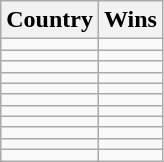<table class="wikitable sortable">
<tr>
<th>Country</th>
<th>Wins</th>
</tr>
<tr>
<td></td>
<td></td>
</tr>
<tr>
<td></td>
<td></td>
</tr>
<tr>
<td></td>
<td></td>
</tr>
<tr>
<td></td>
<td></td>
</tr>
<tr>
<td></td>
<td></td>
</tr>
<tr>
<td></td>
<td></td>
</tr>
<tr>
<td></td>
<td></td>
</tr>
<tr>
<td></td>
<td></td>
</tr>
<tr>
<td></td>
<td></td>
</tr>
<tr>
<td></td>
<td></td>
</tr>
<tr>
<td></td>
<td></td>
</tr>
</table>
